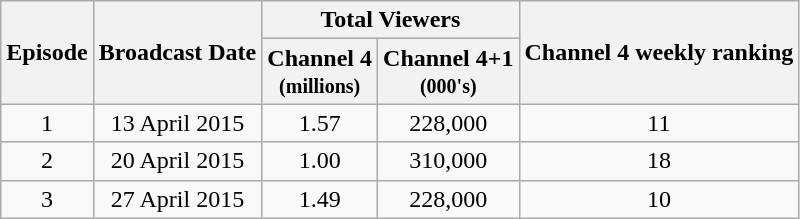<table class=wikitable style="text-align:center">
<tr>
<th scope="col" rowspan=2>Episode</th>
<th scope="col" rowspan=2>Broadcast Date</th>
<th scope="col" colspan=2>Total Viewers</th>
<th scope="col" rowspan=2>Channel 4 weekly ranking</th>
</tr>
<tr>
<th scope="col">Channel 4<br><small>(millions)</small></th>
<th scope="col">Channel 4+1<br><small>(000's)</small></th>
</tr>
<tr>
<td>1</td>
<td>13 April 2015</td>
<td>1.57</td>
<td>228,000</td>
<td>11</td>
</tr>
<tr>
<td>2</td>
<td>20 April 2015</td>
<td>1.00</td>
<td>310,000</td>
<td>18</td>
</tr>
<tr>
<td>3</td>
<td>27 April 2015</td>
<td>1.49</td>
<td>228,000</td>
<td>10</td>
</tr>
</table>
